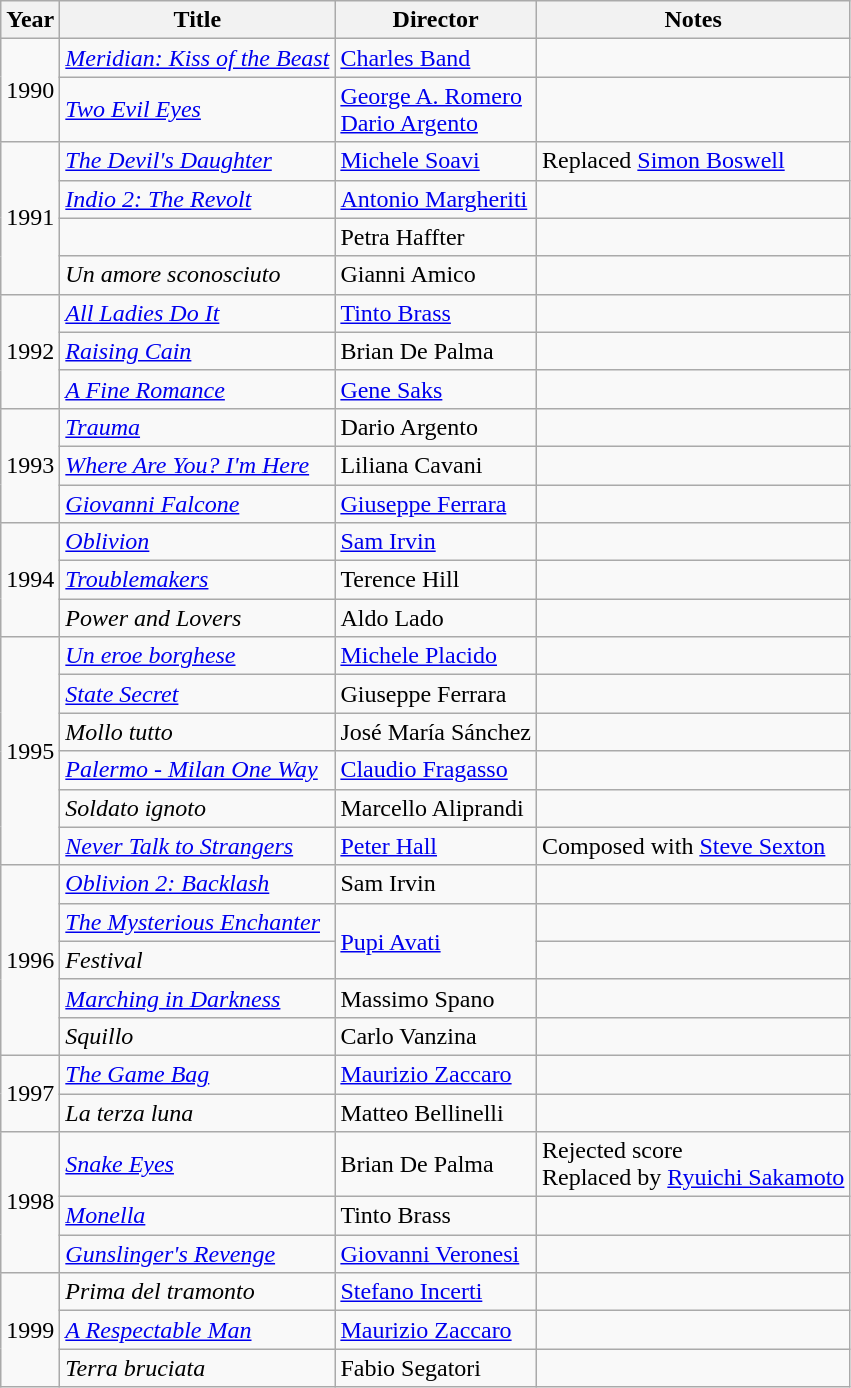<table class="wikitable sortable">
<tr>
<th>Year</th>
<th>Title</th>
<th>Director</th>
<th>Notes</th>
</tr>
<tr>
<td rowspan="2">1990</td>
<td><em><a href='#'>Meridian: Kiss of the Beast</a></em></td>
<td><a href='#'>Charles Band</a></td>
<td></td>
</tr>
<tr>
<td><em><a href='#'>Two Evil Eyes</a></em></td>
<td><a href='#'>George A. Romero</a><br><a href='#'>Dario Argento</a></td>
<td></td>
</tr>
<tr>
<td rowspan="4">1991</td>
<td><em><a href='#'>The Devil's Daughter</a></em></td>
<td><a href='#'>Michele Soavi</a></td>
<td>Replaced <a href='#'>Simon Boswell</a></td>
</tr>
<tr>
<td><em><a href='#'>Indio 2: The Revolt</a></em></td>
<td><a href='#'>Antonio Margheriti</a></td>
<td></td>
</tr>
<tr>
<td><em></em></td>
<td>Petra Haffter</td>
<td></td>
</tr>
<tr>
<td><em>Un amore sconosciuto</em></td>
<td>Gianni Amico</td>
<td></td>
</tr>
<tr>
<td rowspan="3">1992</td>
<td><em><a href='#'>All Ladies Do It</a></em></td>
<td><a href='#'>Tinto Brass</a></td>
<td></td>
</tr>
<tr>
<td><em><a href='#'>Raising Cain</a></em></td>
<td>Brian De Palma</td>
<td></td>
</tr>
<tr>
<td><em><a href='#'>A Fine Romance</a></em></td>
<td><a href='#'>Gene Saks</a></td>
<td></td>
</tr>
<tr>
<td rowspan="3">1993</td>
<td><em><a href='#'>Trauma</a></em></td>
<td>Dario Argento</td>
<td></td>
</tr>
<tr>
<td><em><a href='#'>Where Are You? I'm Here</a></em></td>
<td>Liliana Cavani</td>
<td></td>
</tr>
<tr>
<td><em><a href='#'>Giovanni Falcone</a></em></td>
<td><a href='#'>Giuseppe Ferrara</a></td>
<td></td>
</tr>
<tr>
<td rowspan="3">1994</td>
<td><em><a href='#'>Oblivion</a></em></td>
<td><a href='#'>Sam Irvin</a></td>
<td></td>
</tr>
<tr>
<td><em><a href='#'>Troublemakers</a></em></td>
<td>Terence Hill</td>
<td></td>
</tr>
<tr>
<td><em>Power and Lovers</em></td>
<td>Aldo Lado</td>
<td></td>
</tr>
<tr>
<td rowspan="6">1995</td>
<td><em><a href='#'>Un eroe borghese</a></em></td>
<td><a href='#'>Michele Placido</a></td>
<td></td>
</tr>
<tr>
<td><a href='#'><em>State Secret</em></a></td>
<td>Giuseppe Ferrara</td>
<td></td>
</tr>
<tr>
<td><em>Mollo tutto</em></td>
<td>José María Sánchez</td>
<td></td>
</tr>
<tr>
<td><em><a href='#'>Palermo - Milan One Way</a></em></td>
<td><a href='#'>Claudio Fragasso</a></td>
<td></td>
</tr>
<tr>
<td><em>Soldato ignoto</em></td>
<td>Marcello Aliprandi</td>
<td></td>
</tr>
<tr>
<td><em><a href='#'>Never Talk to Strangers</a></em></td>
<td><a href='#'>Peter Hall</a></td>
<td>Composed with <a href='#'>Steve Sexton</a></td>
</tr>
<tr>
<td rowspan="5">1996</td>
<td><em><a href='#'>Oblivion 2: Backlash</a></em></td>
<td>Sam Irvin</td>
<td></td>
</tr>
<tr>
<td><em><a href='#'>The Mysterious Enchanter</a></em></td>
<td rowspan="2"><a href='#'>Pupi Avati</a></td>
<td></td>
</tr>
<tr>
<td><em>Festival</em></td>
<td></td>
</tr>
<tr>
<td><em><a href='#'>Marching in Darkness</a></em></td>
<td>Massimo Spano</td>
<td></td>
</tr>
<tr>
<td><em>Squillo</em></td>
<td>Carlo Vanzina</td>
<td></td>
</tr>
<tr>
<td rowspan="2">1997</td>
<td><em><a href='#'>The Game Bag</a></em></td>
<td><a href='#'>Maurizio Zaccaro</a></td>
<td></td>
</tr>
<tr>
<td><em>La terza luna</em></td>
<td>Matteo Bellinelli</td>
<td></td>
</tr>
<tr>
<td rowspan="3">1998</td>
<td><a href='#'><em>Snake Eyes</em></a></td>
<td>Brian De Palma</td>
<td>Rejected score<br>Replaced by <a href='#'>Ryuichi Sakamoto</a></td>
</tr>
<tr>
<td><em><a href='#'>Monella</a></em></td>
<td>Tinto Brass</td>
<td></td>
</tr>
<tr>
<td><em><a href='#'>Gunslinger's Revenge</a></em></td>
<td><a href='#'>Giovanni Veronesi</a></td>
<td></td>
</tr>
<tr>
<td rowspan="3">1999</td>
<td><em>Prima del tramonto</em></td>
<td><a href='#'>Stefano Incerti</a></td>
<td></td>
</tr>
<tr>
<td><em><a href='#'>A Respectable Man</a></em></td>
<td><a href='#'>Maurizio Zaccaro</a></td>
<td></td>
</tr>
<tr>
<td><em>Terra bruciata</em></td>
<td>Fabio Segatori</td>
<td></td>
</tr>
</table>
